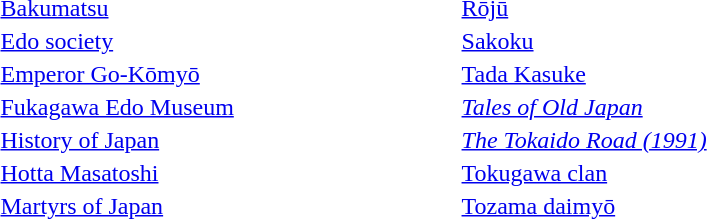<table style="width: 50%; border: none; text-align: left;">
<tr>
<td><a href='#'>Bakumatsu</a></td>
<td><a href='#'>Rōjū</a></td>
</tr>
<tr>
<td><a href='#'>Edo society</a></td>
<td><a href='#'>Sakoku</a></td>
</tr>
<tr>
<td><a href='#'>Emperor Go-Kōmyō</a></td>
<td><a href='#'>Tada Kasuke</a></td>
</tr>
<tr>
<td><a href='#'>Fukagawa Edo Museum</a></td>
<td><em><a href='#'>Tales of Old Japan</a></em></td>
</tr>
<tr>
<td><a href='#'>History of Japan</a></td>
<td><a href='#'><em>The Tokaido Road (1991)</em></a></td>
</tr>
<tr>
<td><a href='#'>Hotta Masatoshi</a></td>
<td><a href='#'>Tokugawa clan</a></td>
</tr>
<tr>
<td><a href='#'>Martyrs of Japan</a></td>
<td><a href='#'>Tozama daimyō</a></td>
</tr>
</table>
